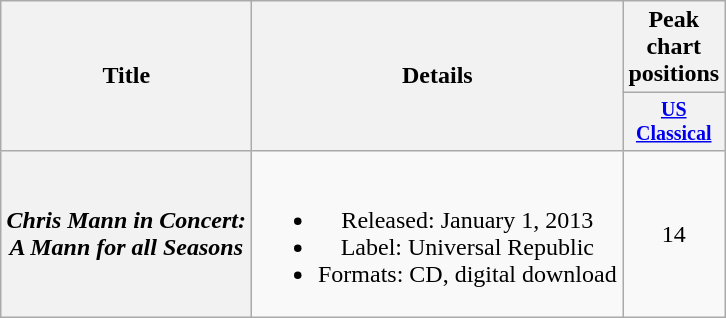<table class="wikitable plainrowheaders" style="text-align:center;">
<tr>
<th rowspan="2" style="width:10em;">Title</th>
<th rowspan="2" style="width:15em;">Details</th>
<th colspan="1">Peak chart positions</th>
</tr>
<tr style="font-size:smaller;">
<th width="35"><a href='#'>US<br>Classical</a><br></th>
</tr>
<tr>
<th scope="row"><em>Chris Mann in Concert: A Mann for all Seasons</em></th>
<td><br><ul><li>Released: January 1, 2013</li><li>Label: Universal Republic</li><li>Formats: CD, digital download</li></ul></td>
<td>14</td>
</tr>
</table>
